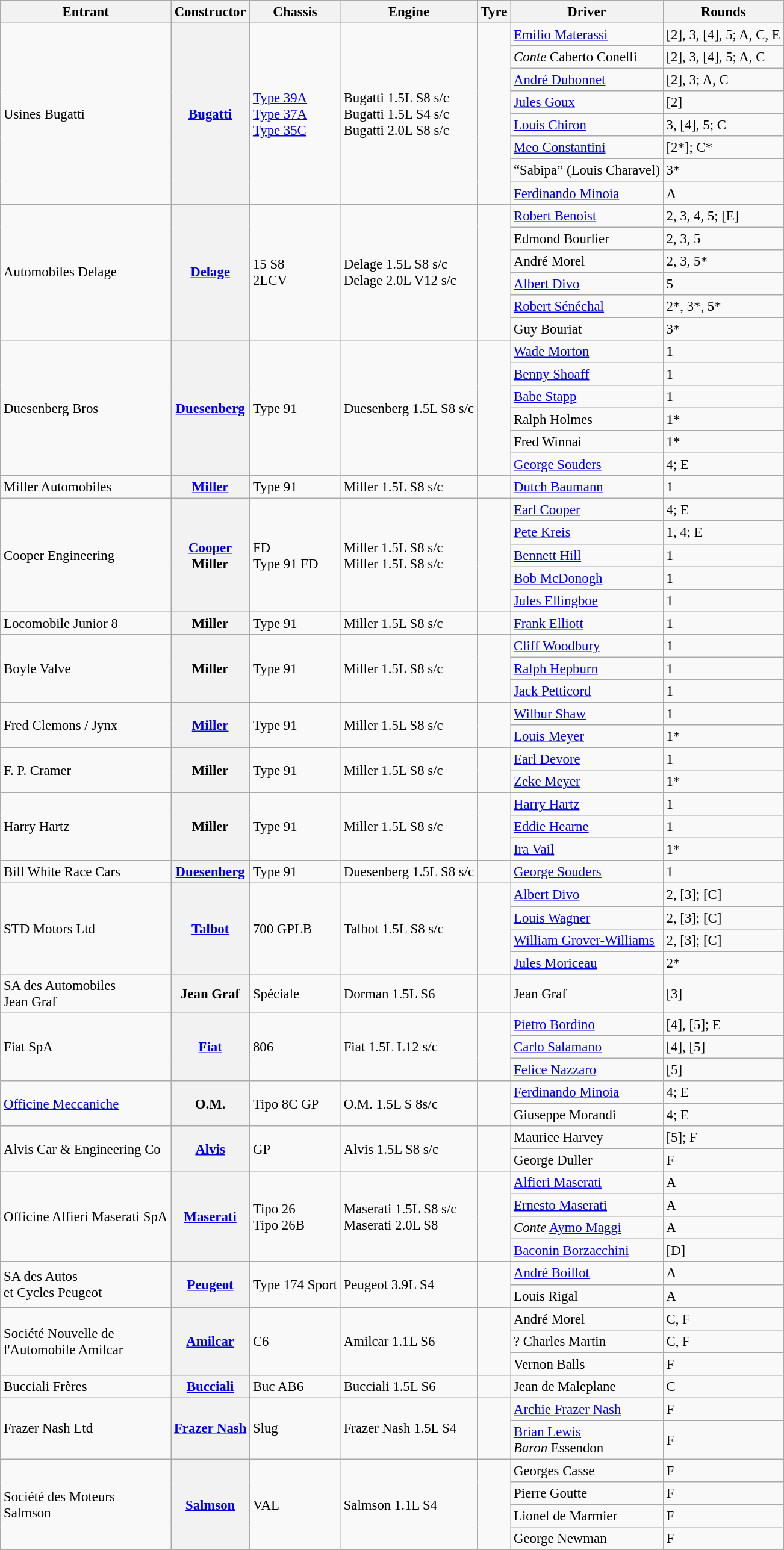<table class="wikitable" style="font-size: 95%">
<tr>
<th>Entrant</th>
<th>Constructor</th>
<th>Chassis</th>
<th>Engine</th>
<th>Tyre</th>
<th>Driver</th>
<th>Rounds</th>
</tr>
<tr>
<td rowspan=8> Usines Bugatti</td>
<th rowspan=8><a href='#'>Bugatti</a></th>
<td rowspan=8><a href='#'>Type 39A</a><br><a href='#'>Type 37A</a><br><a href='#'>Type 35C</a></td>
<td rowspan=8>Bugatti 1.5L S8 s/c<br> Bugatti 1.5L S4 s/c<br> Bugatti 2.0L S8 s/c</td>
<td rowspan=8></td>
<td> <a href='#'>Emilio Materassi</a></td>
<td>[2], 3, [4], 5; A, C, E</td>
</tr>
<tr>
<td> <em>Conte</em> Caberto Conelli</td>
<td>[2], 3, [4], 5; A, C</td>
</tr>
<tr>
<td> <a href='#'>André Dubonnet</a></td>
<td>[2], 3; A, C</td>
</tr>
<tr>
<td> <a href='#'>Jules Goux</a></td>
<td>[2]</td>
</tr>
<tr>
<td>  <a href='#'>Louis Chiron</a></td>
<td>3, [4], 5; C</td>
</tr>
<tr>
<td> <a href='#'>Meo Constantini</a></td>
<td>[2*]; C*</td>
</tr>
<tr>
<td> “Sabipa” (Louis Charavel)</td>
<td>3*</td>
</tr>
<tr>
<td> <a href='#'>Ferdinando Minoia</a></td>
<td>A</td>
</tr>
<tr>
<td rowspan=6> Automobiles Delage</td>
<th rowspan=6><a href='#'>Delage</a></th>
<td rowspan=6>15 S8<br>2LCV</td>
<td rowspan=6>Delage 1.5L S8 s/c<br> Delage 2.0L V12 s/c</td>
<td rowspan=6></td>
<td> <a href='#'>Robert Benoist</a></td>
<td>2, 3, 4, 5; [E]</td>
</tr>
<tr>
<td> Edmond Bourlier</td>
<td>2, 3, 5</td>
</tr>
<tr>
<td> André Morel</td>
<td>2, 3, 5*</td>
</tr>
<tr>
<td> <a href='#'>Albert Divo</a></td>
<td>5</td>
</tr>
<tr>
<td> <a href='#'>Robert Sénéchal</a></td>
<td>2*, 3*, 5*</td>
</tr>
<tr>
<td> Guy Bouriat</td>
<td>3*</td>
</tr>
<tr>
<td rowspan=6> Duesenberg Bros</td>
<th rowspan=6><a href='#'>Duesenberg</a></th>
<td rowspan=6>Type 91</td>
<td rowspan=6>Duesenberg 1.5L S8 s/c</td>
<td rowspan=6></td>
<td> <a href='#'>Wade Morton</a></td>
<td>1</td>
</tr>
<tr>
<td> <a href='#'>Benny Shoaff</a></td>
<td>1</td>
</tr>
<tr>
<td> <a href='#'>Babe Stapp</a></td>
<td>1</td>
</tr>
<tr>
<td> Ralph Holmes</td>
<td>1*</td>
</tr>
<tr>
<td> Fred Winnai</td>
<td>1*</td>
</tr>
<tr>
<td> <a href='#'>George Souders</a></td>
<td>4; E</td>
</tr>
<tr>
<td rowspan=1> Miller Automobiles</td>
<th rowspan=1><a href='#'>Miller</a></th>
<td rowspan=1>Type 91</td>
<td rowspan=1>Miller 1.5L S8 s/c</td>
<td rowspan=1></td>
<td> <a href='#'>Dutch Baumann</a></td>
<td>1</td>
</tr>
<tr>
<td rowspan=5> Cooper Engineering</td>
<th rowspan=5><a href='#'>Cooper</a><br>Miller</th>
<td rowspan=5>FD<br>Type 91 FD</td>
<td rowspan=5>Miller 1.5L S8 s/c<br>Miller 1.5L S8 s/c</td>
<td rowspan=5></td>
<td> <a href='#'>Earl Cooper</a></td>
<td>4; E</td>
</tr>
<tr>
<td> <a href='#'>Pete Kreis</a></td>
<td>1, 4; E</td>
</tr>
<tr>
<td> <a href='#'>Bennett Hill</a></td>
<td>1</td>
</tr>
<tr>
<td> <a href='#'>Bob McDonogh</a></td>
<td>1</td>
</tr>
<tr>
<td> <a href='#'>Jules Ellingboe</a></td>
<td>1</td>
</tr>
<tr>
<td> Locomobile Junior 8</td>
<th>Miller</th>
<td>Type 91</td>
<td>Miller 1.5L S8 s/c</td>
<td></td>
<td> <a href='#'>Frank Elliott</a></td>
<td>1</td>
</tr>
<tr>
<td rowspan=3> Boyle Valve</td>
<th rowspan=3>Miller</th>
<td rowspan=3>Type 91</td>
<td rowspan=3>Miller 1.5L S8 s/c</td>
<td rowspan=3></td>
<td> <a href='#'>Cliff Woodbury</a></td>
<td>1</td>
</tr>
<tr>
<td> <a href='#'>Ralph Hepburn</a></td>
<td>1</td>
</tr>
<tr>
<td> <a href='#'>Jack Petticord</a></td>
<td>1</td>
</tr>
<tr>
<td rowspan=2> Fred Clemons / Jynx</td>
<th rowspan=2><a href='#'>Miller</a></th>
<td rowspan=2>Type 91</td>
<td rowspan=2>Miller 1.5L S8 s/c</td>
<td rowspan=2></td>
<td> <a href='#'>Wilbur Shaw</a></td>
<td>1</td>
</tr>
<tr>
<td> <a href='#'>Louis Meyer</a></td>
<td>1*</td>
</tr>
<tr>
<td rowspan=2> F. P. Cramer</td>
<th rowspan=2>Miller</th>
<td rowspan=2>Type 91</td>
<td rowspan=2>Miller 1.5L S8 s/c</td>
<td rowspan=2></td>
<td> <a href='#'>Earl Devore</a></td>
<td>1</td>
</tr>
<tr>
<td> <a href='#'>Zeke Meyer</a></td>
<td>1*</td>
</tr>
<tr>
<td rowspan=3> Harry Hartz</td>
<th rowspan=3>Miller</th>
<td rowspan=3>Type 91</td>
<td rowspan=3>Miller 1.5L S8 s/c</td>
<td rowspan=3></td>
<td> <a href='#'>Harry Hartz</a></td>
<td>1</td>
</tr>
<tr>
<td> <a href='#'>Eddie Hearne</a></td>
<td>1</td>
</tr>
<tr>
<td> <a href='#'>Ira Vail</a></td>
<td>1*</td>
</tr>
<tr>
<td> Bill White Race Cars</td>
<th><a href='#'>Duesenberg</a></th>
<td>Type 91</td>
<td>Duesenberg 1.5L S8 s/c</td>
<td></td>
<td> <a href='#'>George Souders</a></td>
<td>1</td>
</tr>
<tr>
<td rowspan=4> STD Motors Ltd<br></td>
<th rowspan=4><a href='#'>Talbot</a></th>
<td rowspan=4>700 GPLB</td>
<td rowspan=4>Talbot 1.5L S8 s/c</td>
<td rowspan=4></td>
<td> <a href='#'>Albert Divo</a></td>
<td>2, [3]; [C]</td>
</tr>
<tr>
<td> <a href='#'>Louis Wagner</a></td>
<td>2, [3]; [C]</td>
</tr>
<tr>
<td> <a href='#'>William Grover-Williams</a></td>
<td>2, [3]; [C]</td>
</tr>
<tr>
<td> <a href='#'>Jules Moriceau</a></td>
<td>2*</td>
</tr>
<tr>
<td> SA des Automobiles <br>Jean Graf</td>
<th>Jean Graf</th>
<td>Spéciale</td>
<td>Dorman 1.5L S6</td>
<td></td>
<td> Jean Graf</td>
<td>[3]</td>
</tr>
<tr>
<td rowspan=3> Fiat SpA</td>
<th rowspan=3><a href='#'>Fiat</a></th>
<td rowspan=3>806</td>
<td rowspan=3>Fiat 1.5L L12 s/c</td>
<td rowspan=3></td>
<td> <a href='#'>Pietro Bordino</a></td>
<td>[4], [5]; E</td>
</tr>
<tr>
<td> <a href='#'>Carlo Salamano</a></td>
<td>[4], [5]</td>
</tr>
<tr>
<td> <a href='#'>Felice Nazzaro</a></td>
<td>[5]</td>
</tr>
<tr>
<td rowspan=2> <a href='#'>Officine Meccaniche</a></td>
<th rowspan=2>O.M.</th>
<td rowspan=2>Tipo 8C GP</td>
<td rowspan=2>O.M. 1.5L S 8s/c</td>
<td rowspan=2></td>
<td> <a href='#'>Ferdinando Minoia</a></td>
<td>4; E</td>
</tr>
<tr>
<td> Giuseppe Morandi</td>
<td>4; E</td>
</tr>
<tr>
<td rowspan=2> Alvis Car & Engineering Co</td>
<th rowspan=2><a href='#'>Alvis</a></th>
<td rowspan=2>GP</td>
<td rowspan=2>Alvis 1.5L S8 s/c</td>
<td rowspan=2></td>
<td> Maurice Harvey</td>
<td>[5]; F</td>
</tr>
<tr>
<td> George Duller</td>
<td>F</td>
</tr>
<tr>
<td rowspan=4> Officine Alfieri Maserati SpA</td>
<th rowspan=4><a href='#'>Maserati</a></th>
<td rowspan=4>Tipo 26<br>Tipo 26B</td>
<td rowspan=4>Maserati 1.5L S8 s/c<br> Maserati 2.0L S8</td>
<td rowspan=4></td>
<td> <a href='#'>Alfieri Maserati</a></td>
<td>A</td>
</tr>
<tr>
<td> <a href='#'>Ernesto Maserati</a></td>
<td>A</td>
</tr>
<tr>
<td> <em>Conte</em> <a href='#'>Aymo Maggi</a></td>
<td>A</td>
</tr>
<tr>
<td> <a href='#'>Baconin Borzacchini</a></td>
<td>[D]</td>
</tr>
<tr>
<td rowspan=2> SA des Autos<br>et Cycles Peugeot</td>
<th rowspan=2><a href='#'>Peugeot</a></th>
<td rowspan=2>Type 174 Sport</td>
<td rowspan=2>Peugeot 3.9L S4</td>
<td rowspan=2></td>
<td> <a href='#'>André Boillot</a></td>
<td>A</td>
</tr>
<tr>
<td> Louis Rigal</td>
<td>A</td>
</tr>
<tr>
<td rowspan=3> Société Nouvelle de<br>l'Automobile Amilcar</td>
<th rowspan=3><a href='#'>Amilcar</a></th>
<td rowspan=3>C6</td>
<td rowspan=3>Amilcar 1.1L S6</td>
<td rowspan=3></td>
<td> André Morel</td>
<td>C, F</td>
</tr>
<tr>
<td>? Charles Martin</td>
<td>C, F</td>
</tr>
<tr>
<td> Vernon Balls</td>
<td>F</td>
</tr>
<tr>
<td> Bucciali Frères</td>
<th><a href='#'>Bucciali</a></th>
<td>Buc AB6</td>
<td>Bucciali 1.5L S6</td>
<td></td>
<td> Jean de Maleplane</td>
<td>C</td>
</tr>
<tr>
<td rowspan=2> Frazer Nash Ltd</td>
<th rowspan=2><a href='#'>Frazer Nash</a></th>
<td rowspan=2>Slug</td>
<td rowspan=2>Frazer Nash 1.5L S4</td>
<td rowspan=2></td>
<td> <a href='#'>Archie Frazer Nash</a></td>
<td>F</td>
</tr>
<tr>
<td> <a href='#'>Brian Lewis</a><br><em>Baron</em> Essendon</td>
<td>F</td>
</tr>
<tr>
<td rowspan=4> Société des Moteurs <br> Salmson</td>
<th rowspan=4><a href='#'>Salmson</a></th>
<td rowspan=4>VAL</td>
<td rowspan=4>Salmson 1.1L S4</td>
<td rowspan=4></td>
<td> Georges Casse</td>
<td>F</td>
</tr>
<tr>
<td> Pierre Goutte</td>
<td>F</td>
</tr>
<tr>
<td> Lionel de Marmier</td>
<td>F</td>
</tr>
<tr>
<td> George Newman</td>
<td>F</td>
</tr>
</table>
